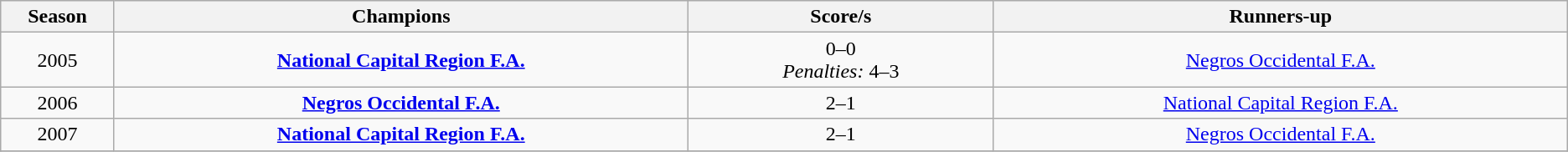<table class=wikitable style="text-align:center;" cellpadding=3 cellspacing=0>
<tr bgcolor=#efefef>
<th width=2%>Season</th>
<th width=15%>Champions</th>
<th width=8%>Score/s</th>
<th width=15%>Runners-up</th>
</tr>
<tr>
<td>2005</td>
<td><strong><a href='#'>National Capital Region F.A.</a></strong></td>
<td>0–0<br><em>Penalties:</em> 4–3<br></td>
<td><a href='#'>Negros Occidental F.A.</a></td>
</tr>
<tr>
<td>2006</td>
<td><strong><a href='#'>Negros Occidental F.A.</a></strong></td>
<td>2–1</td>
<td><a href='#'>National Capital Region F.A.</a></td>
</tr>
<tr>
<td>2007</td>
<td><strong><a href='#'>National Capital Region F.A.</a></strong></td>
<td>2–1</td>
<td><a href='#'>Negros Occidental F.A.</a></td>
</tr>
<tr>
</tr>
</table>
